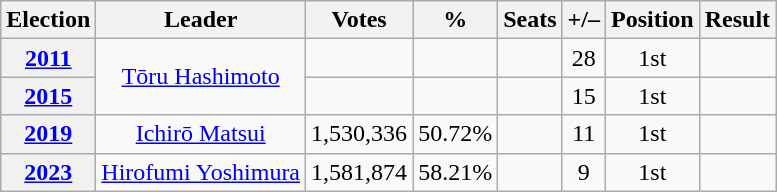<table class=wikitable style=text-align:center>
<tr>
<th>Election</th>
<th><strong>Leader</strong></th>
<th><strong>Votes</strong></th>
<th><strong>%</strong></th>
<th><strong>Seats</strong></th>
<th>+/–</th>
<th><strong>Position</strong></th>
<th>Result</th>
</tr>
<tr>
<th><a href='#'>2011</a></th>
<td rowspan="2"><a href='#'>Tōru Hashimoto</a></td>
<td></td>
<td></td>
<td></td>
<td> 28</td>
<td> 1st</td>
<td></td>
</tr>
<tr>
<th><a href='#'>2015</a></th>
<td></td>
<td></td>
<td></td>
<td> 15</td>
<td> 1st</td>
<td></td>
</tr>
<tr>
<th><a href='#'>2019</a></th>
<td><a href='#'>Ichirō Matsui</a></td>
<td>1,530,336</td>
<td>50.72%</td>
<td></td>
<td> 11</td>
<td> 1st</td>
<td></td>
</tr>
<tr>
<th><a href='#'>2023</a></th>
<td><a href='#'>Hirofumi Yoshimura</a></td>
<td>1,581,874</td>
<td>58.21%</td>
<td></td>
<td> 9</td>
<td> 1st</td>
<td></td>
</tr>
</table>
